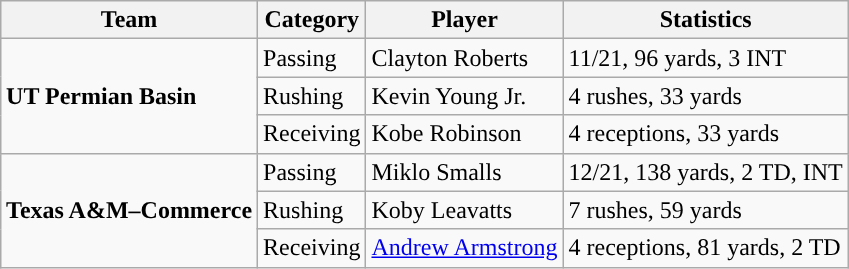<table class="wikitable" style="float: right;">
<tr>
<th>Team</th>
<th>Category</th>
<th>Player</th>
<th>Statistics</th>
</tr>
<tr>
<td rowspan=3><strong>UT Permian Basin</strong></td>
<td>Passing</td>
<td>Clayton Roberts</td>
<td>11/21, 96 yards, 3 INT</td>
</tr>
<tr>
<td>Rushing</td>
<td>Kevin Young Jr.</td>
<td>4 rushes, 33 yards</td>
</tr>
<tr>
<td>Receiving</td>
<td>Kobe Robinson</td>
<td>4 receptions, 33 yards</td>
</tr>
<tr>
<td rowspan=3><strong>Texas A&M–Commerce</strong></td>
<td>Passing</td>
<td>Miklo Smalls</td>
<td>12/21, 138 yards, 2 TD, INT</td>
</tr>
<tr>
<td>Rushing</td>
<td>Koby Leavatts</td>
<td>7 rushes, 59 yards</td>
</tr>
<tr>
<td>Receiving</td>
<td><a href='#'>Andrew Armstrong</a></td>
<td>4 receptions, 81 yards, 2 TD</td>
</tr>
</table>
